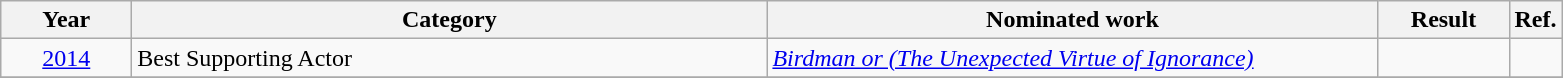<table class=wikitable>
<tr>
<th scope="col" style="width:5em;">Year</th>
<th scope="col" style="width:26em;">Category</th>
<th scope="col" style="width:25em;">Nominated work</th>
<th scope="col" style="width:5em;">Result</th>
<th>Ref.</th>
</tr>
<tr>
<td style="text-align:center;"><a href='#'>2014</a></td>
<td>Best Supporting Actor</td>
<td><em><a href='#'>Birdman or (The Unexpected Virtue of Ignorance)</a></em></td>
<td></td>
<td></td>
</tr>
<tr>
</tr>
</table>
